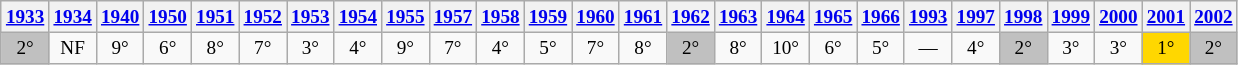<table class="wikitable" style="margin:0.5em ; font-size:80%">
<tr>
<th><a href='#'>1933</a></th>
<th><a href='#'>1934</a></th>
<th><a href='#'>1940</a></th>
<th><a href='#'>1950</a></th>
<th><a href='#'>1951</a></th>
<th><a href='#'>1952</a></th>
<th><a href='#'>1953</a></th>
<th><a href='#'>1954</a></th>
<th><a href='#'>1955</a></th>
<th><a href='#'>1957</a></th>
<th><a href='#'>1958</a></th>
<th><a href='#'>1959</a></th>
<th><a href='#'>1960</a></th>
<th><a href='#'>1961</a></th>
<th><a href='#'>1962</a></th>
<th><a href='#'>1963</a></th>
<th><a href='#'>1964</a></th>
<th><a href='#'>1965</a></th>
<th><a href='#'>1966</a></th>
<th><a href='#'>1993</a></th>
<th><a href='#'>1997</a></th>
<th><a href='#'>1998</a></th>
<th><a href='#'>1999</a></th>
<th><a href='#'>2000</a></th>
<th><a href='#'>2001</a></th>
<th><a href='#'>2002</a></th>
</tr>
<tr>
<td align=center style="background:silver;">2°</td>
<td align=center>NF</td>
<td align=center>9°</td>
<td align=center>6°</td>
<td align=center>8°</td>
<td align=center>7°</td>
<td align=center>3°</td>
<td align=center>4°</td>
<td align=center>9°</td>
<td align=center>7°</td>
<td align=center>4°</td>
<td align=center>5°</td>
<td align=center>7°</td>
<td align=center>8°</td>
<td align=center style="background:silver;">2°</td>
<td align=center>8°</td>
<td align=center>10°</td>
<td align=center>6°</td>
<td align=center>5°</td>
<td align=center>—</td>
<td align=center>4°</td>
<td align=center style="background:silver;">2°</td>
<td align=center>3°</td>
<td align=center>3°</td>
<td align=center style="background:gold;">1°</td>
<td align=center style="background:silver;">2°</td>
</tr>
</table>
